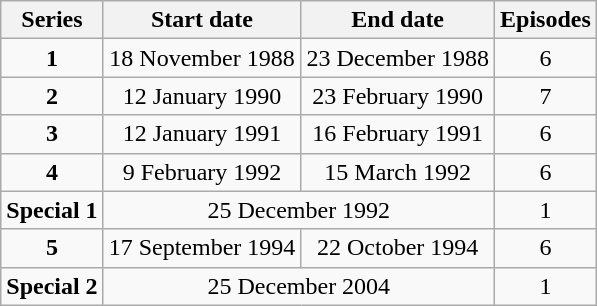<table class="wikitable" style="text-align:center;">
<tr>
<th>Series</th>
<th>Start date</th>
<th>End date</th>
<th>Episodes</th>
</tr>
<tr>
<td><strong>1</strong></td>
<td>18 November 1988</td>
<td>23 December 1988</td>
<td>6</td>
</tr>
<tr>
<td><strong>2</strong></td>
<td>12 January 1990</td>
<td>23 February 1990</td>
<td>7</td>
</tr>
<tr>
<td><strong>3</strong></td>
<td>12 January 1991</td>
<td>16 February 1991</td>
<td>6</td>
</tr>
<tr>
<td><strong>4</strong></td>
<td>9 February 1992</td>
<td>15 March 1992</td>
<td>6</td>
</tr>
<tr>
<td><strong>Special 1</strong></td>
<td colspan="2">25 December 1992</td>
<td>1</td>
</tr>
<tr>
<td><strong>5</strong></td>
<td>17 September 1994</td>
<td>22 October 1994</td>
<td>6</td>
</tr>
<tr>
<td><strong>Special 2</strong></td>
<td colspan="2">25 December 2004</td>
<td>1</td>
</tr>
</table>
